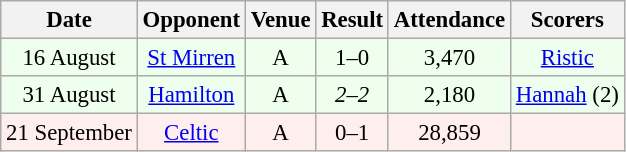<table class="wikitable sortable" style="font-size:95%; text-align:center">
<tr>
<th>Date</th>
<th>Opponent</th>
<th>Venue</th>
<th>Result</th>
<th>Attendance</th>
<th>Scorers</th>
</tr>
<tr style="background:#efe;">
<td>16 August</td>
<td><a href='#'>St Mirren</a></td>
<td>A</td>
<td>1–0</td>
<td>3,470</td>
<td><a href='#'>Ristic</a></td>
</tr>
<tr style="background:#efe;">
<td>31 August</td>
<td><a href='#'>Hamilton</a></td>
<td>A</td>
<td><em>2–2</em></td>
<td>2,180</td>
<td><a href='#'>Hannah</a> (2)</td>
</tr>
<tr style="background:#fee;">
<td>21 September</td>
<td><a href='#'>Celtic</a></td>
<td>A</td>
<td>0–1</td>
<td>28,859</td>
<td></td>
</tr>
</table>
